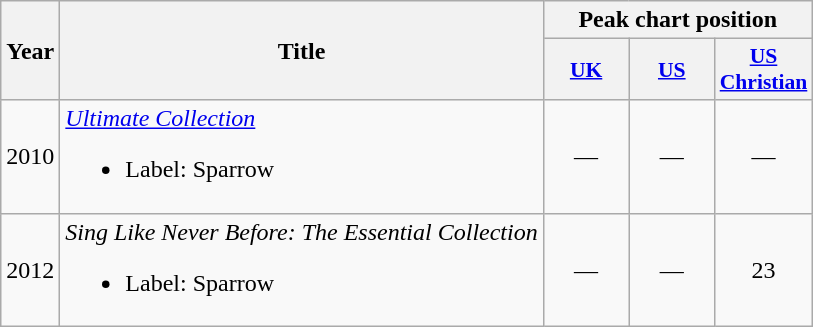<table class="wikitable plainrowheaders" style="text-align:center;">
<tr>
<th scope="col" rowspan="2">Year</th>
<th scope="col" rowspan="2">Title</th>
<th scope="col" colspan="4">Peak chart position</th>
</tr>
<tr>
<th scope="col" style="width:3.5em;font-size:90%;"><a href='#'>UK</a></th>
<th scope="col" style="width:3.5em;font-size:90%;"><a href='#'>US</a><br></th>
<th scope="col" style="width:3.5em;font-size:90%;"><a href='#'>US<br>Christian</a><br></th>
</tr>
<tr>
<td>2010</td>
<td style="text-align:left;"><em><a href='#'>Ultimate Collection</a></em><br><ul><li>Label: Sparrow</li></ul></td>
<td>—</td>
<td>—</td>
<td>—</td>
</tr>
<tr>
<td>2012</td>
<td style="text-align:left;"><em>Sing Like Never Before: The Essential Collection</em><br><ul><li>Label: Sparrow</li></ul></td>
<td>—</td>
<td>—</td>
<td>23</td>
</tr>
</table>
